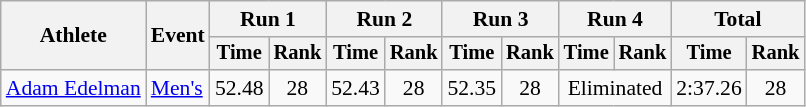<table class="wikitable" style="font-size:90%">
<tr>
<th rowspan="2">Athlete</th>
<th rowspan="2">Event</th>
<th colspan="2">Run 1</th>
<th colspan="2">Run 2</th>
<th colspan="2">Run 3</th>
<th colspan="2">Run 4</th>
<th colspan="2">Total</th>
</tr>
<tr style="font-size:95%">
<th>Time</th>
<th>Rank</th>
<th>Time</th>
<th>Rank</th>
<th>Time</th>
<th>Rank</th>
<th>Time</th>
<th>Rank</th>
<th>Time</th>
<th>Rank</th>
</tr>
<tr align=center>
<td align=left><a href='#'>Adam Edelman</a></td>
<td align=left><a href='#'>Men's</a></td>
<td>52.48</td>
<td>28</td>
<td>52.43</td>
<td>28</td>
<td>52.35</td>
<td>28</td>
<td colspan=2>Eliminated</td>
<td>2:37.26</td>
<td>28</td>
</tr>
</table>
